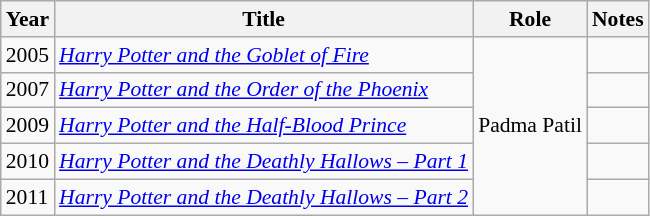<table class="wikitable" style="font-size: 90%;">
<tr>
<th>Year</th>
<th>Title</th>
<th>Role</th>
<th>Notes</th>
</tr>
<tr>
<td rowspan="1">2005</td>
<td><em><a href='#'>Harry Potter and the Goblet of Fire</a></em></td>
<td rowspan="5">Padma Patil</td>
<td></td>
</tr>
<tr>
<td rowspan="1">2007</td>
<td><em><a href='#'>Harry Potter and the Order of the Phoenix</a></em></td>
<td></td>
</tr>
<tr>
<td rowspan="1">2009</td>
<td><em><a href='#'>Harry Potter and the Half-Blood Prince</a></em></td>
<td></td>
</tr>
<tr>
<td rowspan="1">2010</td>
<td><em><a href='#'>Harry Potter and the Deathly Hallows – Part 1</a></em></td>
<td></td>
</tr>
<tr>
<td rowspan="1">2011</td>
<td><em><a href='#'>Harry Potter and the Deathly Hallows – Part 2</a></em></td>
<td></td>
</tr>
</table>
